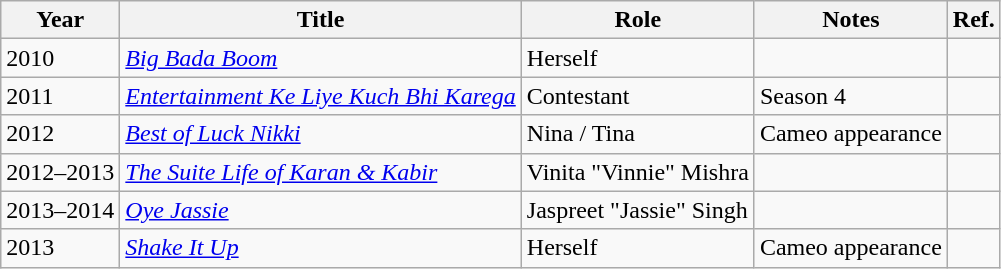<table class="wikitable sortable">
<tr>
<th>Year</th>
<th>Title</th>
<th>Role</th>
<th class="unsortable">Notes</th>
<th class="unsortable">Ref.</th>
</tr>
<tr>
<td>2010</td>
<td><em><a href='#'>Big Bada Boom</a></em></td>
<td>Herself</td>
<td></td>
<td></td>
</tr>
<tr>
<td>2011</td>
<td><em><a href='#'>Entertainment Ke Liye Kuch Bhi Karega</a></em></td>
<td>Contestant</td>
<td>Season 4</td>
<td></td>
</tr>
<tr>
<td>2012</td>
<td><em><a href='#'>Best of Luck Nikki</a></em></td>
<td>Nina / Tina</td>
<td>Cameo appearance</td>
<td></td>
</tr>
<tr>
<td>2012–2013</td>
<td><em><a href='#'>The Suite Life of Karan & Kabir</a></em></td>
<td>Vinita "Vinnie" Mishra</td>
<td></td>
<td></td>
</tr>
<tr>
<td>2013–2014</td>
<td><em><a href='#'>Oye Jassie</a></em></td>
<td>Jaspreet "Jassie" Singh</td>
<td></td>
<td></td>
</tr>
<tr>
<td>2013</td>
<td><em><a href='#'>Shake It Up</a></em></td>
<td>Herself</td>
<td>Cameo appearance</td>
<td></td>
</tr>
</table>
